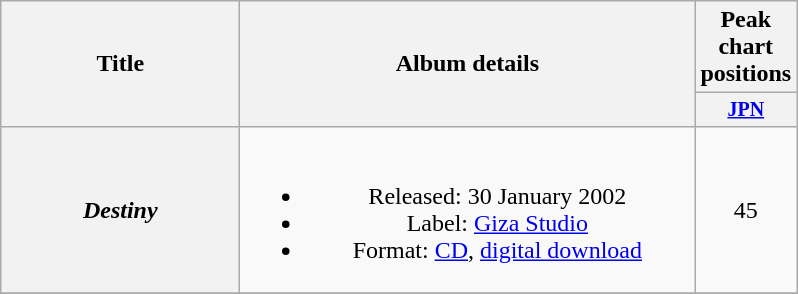<table class="wikitable plainrowheaders" style="text-align:center">
<tr>
<th scope="col" rowspan="2" style="width:9.5em;">Title</th>
<th scope="col" rowspan="2" style="width:18.5em;">Album details</th>
<th scope="col" colspan="1">Peak chart positions</th>
</tr>
<tr style="font-size:smaller;">
<th scope="col" style="width:3em;"><a href='#'>JPN</a><br></th>
</tr>
<tr>
<th scope="row"><em>Destiny</em></th>
<td><br><ul><li>Released: 30 January 2002</li><li>Label: <a href='#'>Giza Studio</a></li><li>Format: <a href='#'>CD</a>, <a href='#'>digital download</a></li></ul></td>
<td>45</td>
</tr>
<tr>
</tr>
</table>
